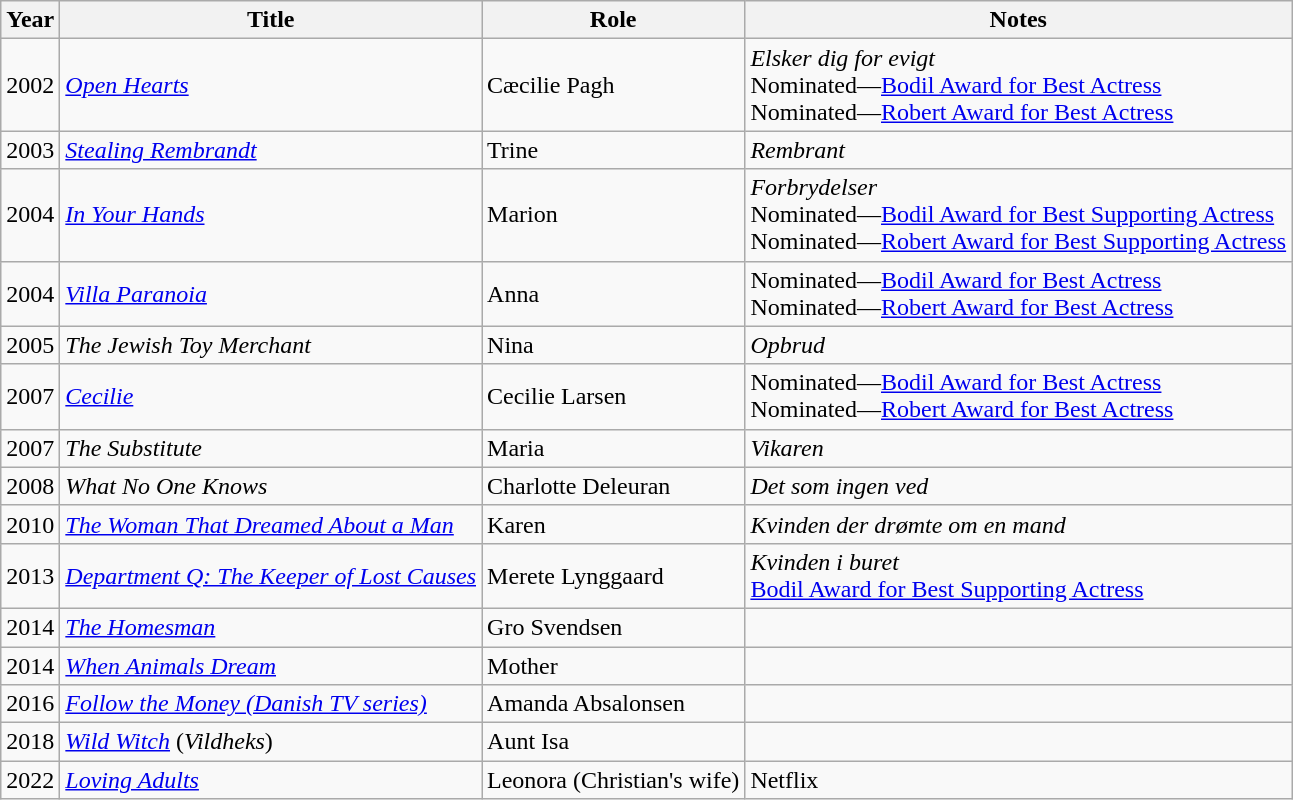<table class="wikitable sortable" background: #f9f9f9;>
<tr align="center">
<th>Year</th>
<th>Title</th>
<th>Role</th>
<th class="unsortable">Notes</th>
</tr>
<tr>
<td>2002</td>
<td><em><a href='#'>Open Hearts</a></em></td>
<td>Cæcilie Pagh</td>
<td><em>Elsker dig for evigt</em> <br> Nominated—<a href='#'>Bodil Award for Best Actress</a> <br> Nominated—<a href='#'>Robert Award for Best Actress</a></td>
</tr>
<tr>
<td>2003</td>
<td><em><a href='#'>Stealing Rembrandt</a></em></td>
<td>Trine</td>
<td><em>Rembrant</em></td>
</tr>
<tr>
<td>2004</td>
<td><em><a href='#'>In Your Hands</a></em></td>
<td>Marion</td>
<td><em>Forbrydelser</em> <br> Nominated—<a href='#'>Bodil Award for Best Supporting Actress</a> <br> Nominated—<a href='#'>Robert Award for Best Supporting Actress</a></td>
</tr>
<tr>
<td>2004</td>
<td><em><a href='#'>Villa Paranoia</a></em></td>
<td>Anna</td>
<td>Nominated—<a href='#'>Bodil Award for Best Actress</a> <br> Nominated—<a href='#'>Robert Award for Best Actress</a></td>
</tr>
<tr>
<td>2005</td>
<td><em>The Jewish Toy Merchant</em></td>
<td>Nina</td>
<td><em>Opbrud</em></td>
</tr>
<tr>
<td>2007</td>
<td><em><a href='#'>Cecilie</a></em></td>
<td>Cecilie Larsen</td>
<td>Nominated—<a href='#'>Bodil Award for Best Actress</a> <br> Nominated—<a href='#'>Robert Award for Best Actress</a></td>
</tr>
<tr>
<td>2007</td>
<td><em>The Substitute</em></td>
<td>Maria</td>
<td><em>Vikaren</em></td>
</tr>
<tr>
<td>2008</td>
<td><em>What No One Knows</em></td>
<td>Charlotte Deleuran</td>
<td><em>Det som ingen ved</em></td>
</tr>
<tr>
<td>2010</td>
<td><em><a href='#'>The Woman That Dreamed About a Man</a></em></td>
<td>Karen</td>
<td><em>Kvinden der drømte om en mand</em></td>
</tr>
<tr>
<td>2013</td>
<td><em><a href='#'>Department Q: The Keeper of Lost Causes</a></em></td>
<td>Merete Lynggaard</td>
<td><em>Kvinden i buret</em> <br> <a href='#'>Bodil Award for Best Supporting Actress</a></td>
</tr>
<tr>
<td>2014</td>
<td><em><a href='#'>The Homesman</a></em></td>
<td>Gro Svendsen</td>
<td></td>
</tr>
<tr>
<td>2014</td>
<td><em><a href='#'>When Animals Dream</a></em></td>
<td>Mother</td>
<td></td>
</tr>
<tr>
<td>2016</td>
<td><em><a href='#'>Follow the Money (Danish TV series)</a></em></td>
<td>Amanda Absalonsen</td>
<td></td>
</tr>
<tr>
<td>2018</td>
<td><em><a href='#'>Wild Witch</a></em> (<em>Vildheks</em>)</td>
<td>Aunt Isa</td>
<td></td>
</tr>
<tr>
<td>2022</td>
<td><em><a href='#'>Loving Adults</a></em></td>
<td>Leonora (Christian's wife)</td>
<td>Netflix</td>
</tr>
</table>
